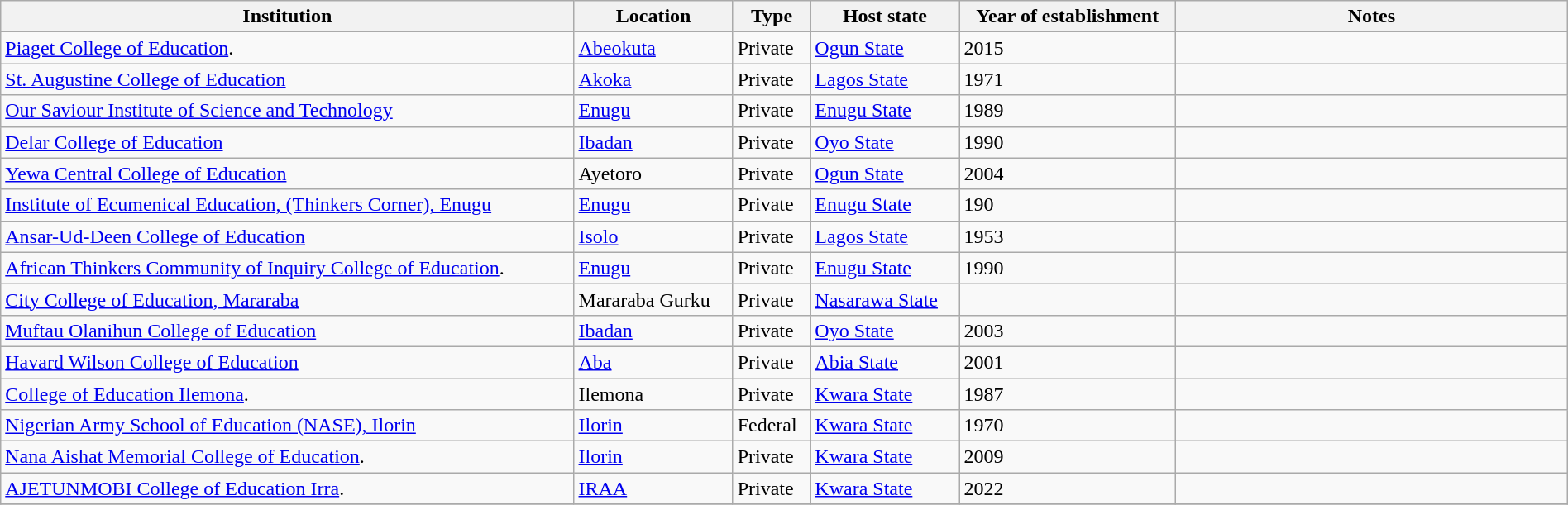<table class="wikitable sortable" border="1" style="width:100%; margin:auto; text-align:left">
<tr>
<th>Institution</th>
<th>Location</th>
<th>Type</th>
<th>Host state</th>
<th>Year of establishment</th>
<th width="25%">Notes</th>
</tr>
<tr -valign="top">
<td><a href='#'>Piaget College of Education</a>.</td>
<td><a href='#'>Abeokuta</a></td>
<td>Private</td>
<td><a href='#'>Ogun State</a></td>
<td>2015</td>
<td></td>
</tr>
<tr -valign="top">
<td><a href='#'>St. Augustine College of Education</a></td>
<td><a href='#'>Akoka</a></td>
<td>Private</td>
<td><a href='#'>Lagos State</a></td>
<td>1971</td>
<td></td>
</tr>
<tr -valign="top">
<td><a href='#'>Our Saviour Institute of Science and Technology</a></td>
<td><a href='#'>Enugu</a></td>
<td>Private</td>
<td><a href='#'>Enugu State</a></td>
<td>1989</td>
<td></td>
</tr>
<tr -valign="top">
<td><a href='#'>Delar College of Education</a></td>
<td><a href='#'>Ibadan</a></td>
<td>Private</td>
<td><a href='#'>Oyo State</a></td>
<td>1990</td>
<td></td>
</tr>
<tr -valign="top">
<td><a href='#'>Yewa Central College of Education</a></td>
<td>Ayetoro</td>
<td>Private</td>
<td><a href='#'>Ogun State</a></td>
<td>2004</td>
<td></td>
</tr>
<tr -valign="top">
<td><a href='#'>Institute of Ecumenical Education, (Thinkers Corner), Enugu</a></td>
<td><a href='#'>Enugu</a></td>
<td>Private</td>
<td><a href='#'>Enugu State</a></td>
<td>190</td>
<td></td>
</tr>
<tr -valign="top">
<td><a href='#'>Ansar-Ud-Deen College of Education</a></td>
<td><a href='#'>Isolo</a></td>
<td>Private</td>
<td><a href='#'>Lagos State</a></td>
<td>1953</td>
<td></td>
</tr>
<tr -valign="top">
<td><a href='#'>African Thinkers Community of Inquiry College of Education</a>.</td>
<td><a href='#'>Enugu</a></td>
<td>Private</td>
<td><a href='#'>Enugu State</a></td>
<td>1990</td>
<td></td>
</tr>
<tr -valign="top">
<td><a href='#'>City College of Education, Mararaba</a></td>
<td>Mararaba Gurku</td>
<td>Private</td>
<td><a href='#'>Nasarawa State</a></td>
<td></td>
<td></td>
</tr>
<tr -valign="top">
<td><a href='#'>Muftau Olanihun College of Education</a></td>
<td><a href='#'>Ibadan</a></td>
<td>Private</td>
<td><a href='#'>Oyo State</a></td>
<td>2003</td>
<td></td>
</tr>
<tr -valign="top">
<td><a href='#'>Havard Wilson College of Education</a></td>
<td><a href='#'>Aba</a></td>
<td>Private</td>
<td><a href='#'>Abia State</a></td>
<td>2001</td>
<td></td>
</tr>
<tr -valign="top">
<td><a href='#'>College of Education Ilemona</a>.</td>
<td>Ilemona</td>
<td>Private</td>
<td><a href='#'>Kwara State</a></td>
<td>1987</td>
<td></td>
</tr>
<tr -valign="top">
<td><a href='#'>Nigerian Army School of Education (NASE), Ilorin</a></td>
<td><a href='#'>Ilorin</a></td>
<td>Federal</td>
<td><a href='#'>Kwara State</a></td>
<td>1970</td>
<td></td>
</tr>
<tr -valign="top">
<td><a href='#'>Nana Aishat Memorial College of Education</a>.</td>
<td><a href='#'>Ilorin</a></td>
<td>Private</td>
<td><a href='#'>Kwara State</a></td>
<td>2009</td>
<td></td>
</tr>
<tr -valign="top">
<td><a href='#'>AJETUNMOBI College of Education Irra</a>.</td>
<td><a href='#'>IRAA</a></td>
<td>Private</td>
<td><a href='#'>Kwara State</a></td>
<td>2022</td>
<td></td>
</tr>
<tr>
</tr>
</table>
